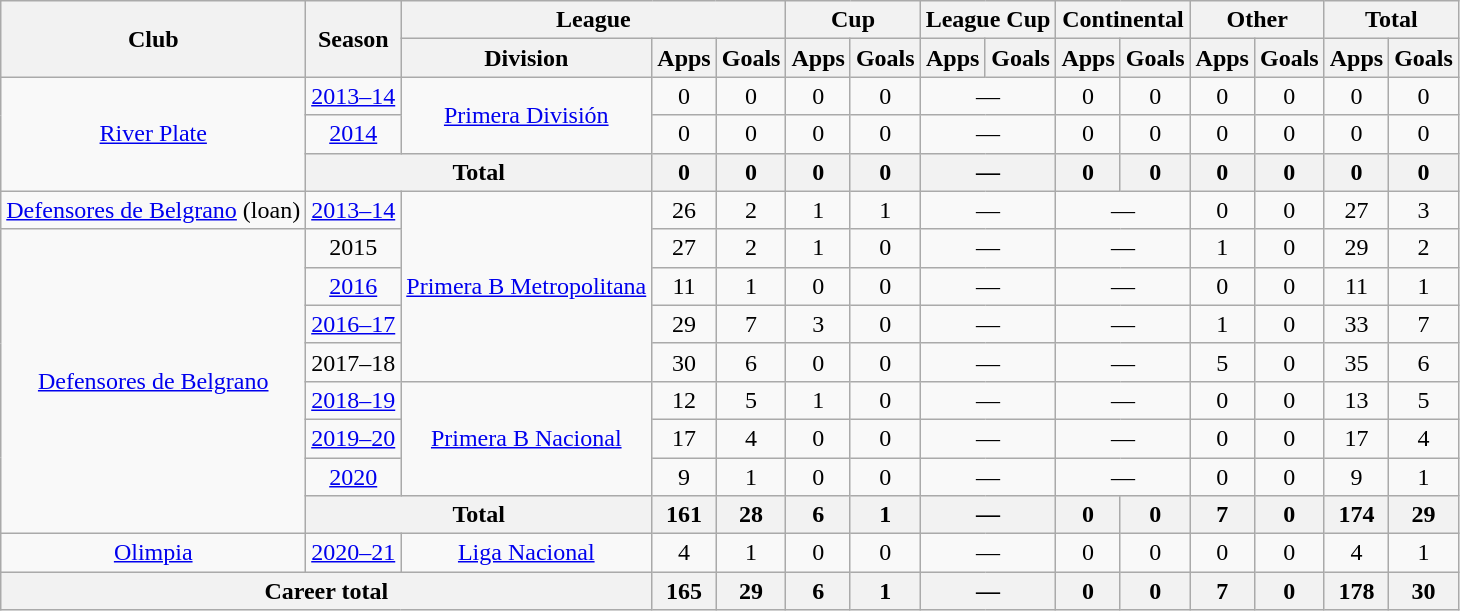<table class="wikitable" style="text-align:center">
<tr>
<th rowspan="2">Club</th>
<th rowspan="2">Season</th>
<th colspan="3">League</th>
<th colspan="2">Cup</th>
<th colspan="2">League Cup</th>
<th colspan="2">Continental</th>
<th colspan="2">Other</th>
<th colspan="2">Total</th>
</tr>
<tr>
<th>Division</th>
<th>Apps</th>
<th>Goals</th>
<th>Apps</th>
<th>Goals</th>
<th>Apps</th>
<th>Goals</th>
<th>Apps</th>
<th>Goals</th>
<th>Apps</th>
<th>Goals</th>
<th>Apps</th>
<th>Goals</th>
</tr>
<tr>
<td rowspan="3"><a href='#'>River Plate</a></td>
<td><a href='#'>2013–14</a></td>
<td rowspan="2"><a href='#'>Primera División</a></td>
<td>0</td>
<td>0</td>
<td>0</td>
<td>0</td>
<td colspan="2">—</td>
<td>0</td>
<td>0</td>
<td>0</td>
<td>0</td>
<td>0</td>
<td>0</td>
</tr>
<tr>
<td><a href='#'>2014</a></td>
<td>0</td>
<td>0</td>
<td>0</td>
<td>0</td>
<td colspan="2">—</td>
<td>0</td>
<td>0</td>
<td>0</td>
<td>0</td>
<td>0</td>
<td>0</td>
</tr>
<tr>
<th colspan="2">Total</th>
<th>0</th>
<th>0</th>
<th>0</th>
<th>0</th>
<th colspan="2">—</th>
<th>0</th>
<th>0</th>
<th>0</th>
<th>0</th>
<th>0</th>
<th>0</th>
</tr>
<tr>
<td rowspan="1"><a href='#'>Defensores de Belgrano</a> (loan)</td>
<td><a href='#'>2013–14</a></td>
<td rowspan="5"><a href='#'>Primera B Metropolitana</a></td>
<td>26</td>
<td>2</td>
<td>1</td>
<td>1</td>
<td colspan="2">—</td>
<td colspan="2">—</td>
<td>0</td>
<td>0</td>
<td>27</td>
<td>3</td>
</tr>
<tr>
<td rowspan="8"><a href='#'>Defensores de Belgrano</a></td>
<td>2015</td>
<td>27</td>
<td>2</td>
<td>1</td>
<td>0</td>
<td colspan="2">—</td>
<td colspan="2">—</td>
<td>1</td>
<td>0</td>
<td>29</td>
<td>2</td>
</tr>
<tr>
<td><a href='#'>2016</a></td>
<td>11</td>
<td>1</td>
<td>0</td>
<td>0</td>
<td colspan="2">—</td>
<td colspan="2">—</td>
<td>0</td>
<td>0</td>
<td>11</td>
<td>1</td>
</tr>
<tr>
<td><a href='#'>2016–17</a></td>
<td>29</td>
<td>7</td>
<td>3</td>
<td>0</td>
<td colspan="2">—</td>
<td colspan="2">—</td>
<td>1</td>
<td>0</td>
<td>33</td>
<td>7</td>
</tr>
<tr>
<td>2017–18</td>
<td>30</td>
<td>6</td>
<td>0</td>
<td>0</td>
<td colspan="2">—</td>
<td colspan="2">—</td>
<td>5</td>
<td>0</td>
<td>35</td>
<td>6</td>
</tr>
<tr>
<td><a href='#'>2018–19</a></td>
<td rowspan="3"><a href='#'>Primera B Nacional</a></td>
<td>12</td>
<td>5</td>
<td>1</td>
<td>0</td>
<td colspan="2">—</td>
<td colspan="2">—</td>
<td>0</td>
<td>0</td>
<td>13</td>
<td>5</td>
</tr>
<tr>
<td><a href='#'>2019–20</a></td>
<td>17</td>
<td>4</td>
<td>0</td>
<td>0</td>
<td colspan="2">—</td>
<td colspan="2">—</td>
<td>0</td>
<td>0</td>
<td>17</td>
<td>4</td>
</tr>
<tr>
<td><a href='#'>2020</a></td>
<td>9</td>
<td>1</td>
<td>0</td>
<td>0</td>
<td colspan="2">—</td>
<td colspan="2">—</td>
<td>0</td>
<td>0</td>
<td>9</td>
<td>1</td>
</tr>
<tr>
<th colspan="2">Total</th>
<th>161</th>
<th>28</th>
<th>6</th>
<th>1</th>
<th colspan="2">—</th>
<th>0</th>
<th>0</th>
<th>7</th>
<th>0</th>
<th>174</th>
<th>29</th>
</tr>
<tr>
<td rowspan="1"><a href='#'>Olimpia</a></td>
<td><a href='#'>2020–21</a></td>
<td rowspan="1"><a href='#'>Liga Nacional</a></td>
<td>4</td>
<td>1</td>
<td>0</td>
<td>0</td>
<td colspan="2">—</td>
<td>0</td>
<td>0</td>
<td>0</td>
<td>0</td>
<td>4</td>
<td>1</td>
</tr>
<tr>
<th colspan="3">Career total</th>
<th>165</th>
<th>29</th>
<th>6</th>
<th>1</th>
<th colspan="2">—</th>
<th>0</th>
<th>0</th>
<th>7</th>
<th>0</th>
<th>178</th>
<th>30</th>
</tr>
</table>
